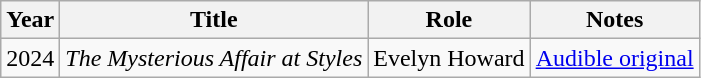<table class="wikitable">
<tr>
<th>Year</th>
<th>Title</th>
<th>Role</th>
<th>Notes</th>
</tr>
<tr>
<td>2024</td>
<td><em>The Mysterious Affair at Styles</em></td>
<td>Evelyn Howard</td>
<td><a href='#'>Audible original</a></td>
</tr>
</table>
